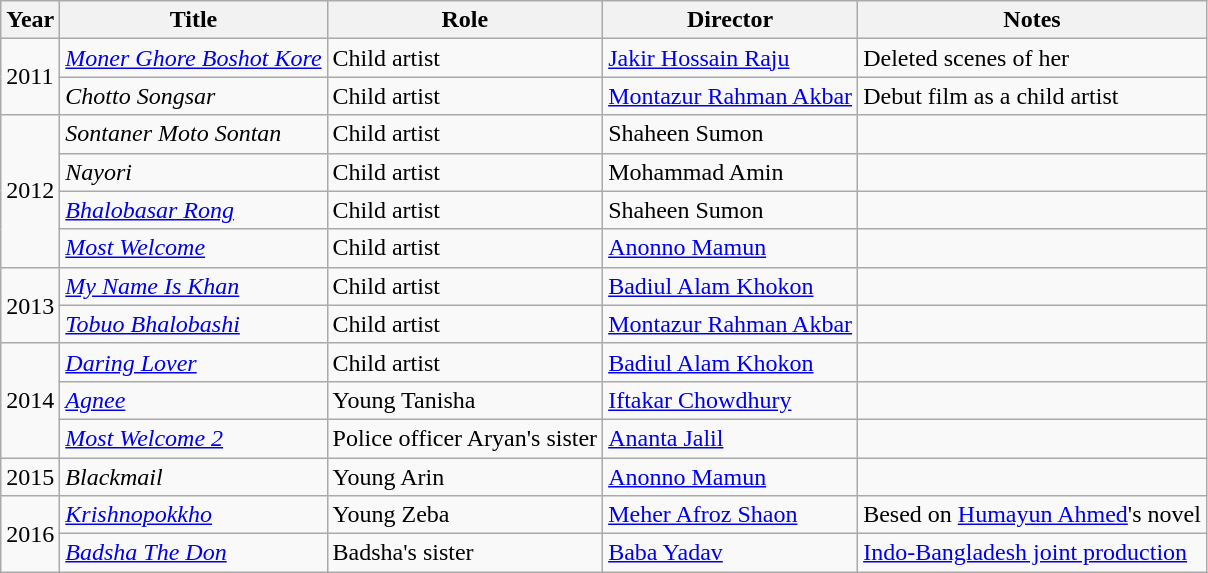<table class="wikitable sortable">
<tr>
<th>Year</th>
<th>Title</th>
<th>Role</th>
<th>Director</th>
<th>Notes</th>
</tr>
<tr>
<td rowspan="2">2011</td>
<td><em><a href='#'>Moner Ghore Boshot Kore</a></em></td>
<td>Child artist</td>
<td><a href='#'>Jakir Hossain Raju</a></td>
<td>Deleted scenes of her</td>
</tr>
<tr>
<td><em>Chotto Songsar</em></td>
<td>Child artist</td>
<td><a href='#'>Montazur Rahman Akbar</a></td>
<td>Debut film as a child artist</td>
</tr>
<tr>
<td rowspan="4">2012</td>
<td><em>Sontaner Moto Sontan</em></td>
<td>Child artist</td>
<td>Shaheen Sumon</td>
<td></td>
</tr>
<tr>
<td><em>Nayori</em></td>
<td>Child artist</td>
<td>Mohammad Amin</td>
<td></td>
</tr>
<tr>
<td scope="row"><em><a href='#'>Bhalobasar Rong</a></em></td>
<td>Child artist</td>
<td>Shaheen Sumon</td>
<td></td>
</tr>
<tr>
<td><em><a href='#'>Most Welcome</a></em></td>
<td>Child artist</td>
<td><a href='#'>Anonno Mamun</a></td>
<td></td>
</tr>
<tr>
<td rowspan="2">2013</td>
<td><em><a href='#'>My Name Is Khan</a></em></td>
<td>Child artist</td>
<td><a href='#'>Badiul Alam Khokon</a></td>
<td></td>
</tr>
<tr>
<td><em><a href='#'>Tobuo Bhalobashi</a></em></td>
<td>Child artist</td>
<td><a href='#'>Montazur Rahman Akbar</a></td>
<td></td>
</tr>
<tr>
<td rowspan="3">2014</td>
<td><em><a href='#'>Daring Lover</a></em></td>
<td>Child artist</td>
<td><a href='#'>Badiul Alam Khokon</a></td>
<td></td>
</tr>
<tr>
<td><em><a href='#'>Agnee</a></em></td>
<td>Young Tanisha</td>
<td><a href='#'>Iftakar Chowdhury</a></td>
<td></td>
</tr>
<tr>
<td><em><a href='#'>Most Welcome 2</a></em></td>
<td>Police officer Aryan's sister</td>
<td><a href='#'>Ananta Jalil</a></td>
<td></td>
</tr>
<tr>
<td>2015</td>
<td><em>Blackmail</em></td>
<td>Young Arin</td>
<td><a href='#'>Anonno Mamun</a></td>
<td></td>
</tr>
<tr>
<td rowspan="2">2016</td>
<td><em><a href='#'>Krishnopokkho</a></em></td>
<td>Young Zeba</td>
<td><a href='#'>Meher Afroz Shaon</a></td>
<td>Besed on <a href='#'>Humayun Ahmed</a>'s novel</td>
</tr>
<tr>
<td><em><a href='#'>Badsha The Don</a></em></td>
<td>Badsha's sister</td>
<td><a href='#'>Baba Yadav</a></td>
<td rowspan="1"><a href='#'>Indo-Bangladesh joint production</a></td>
</tr>
</table>
